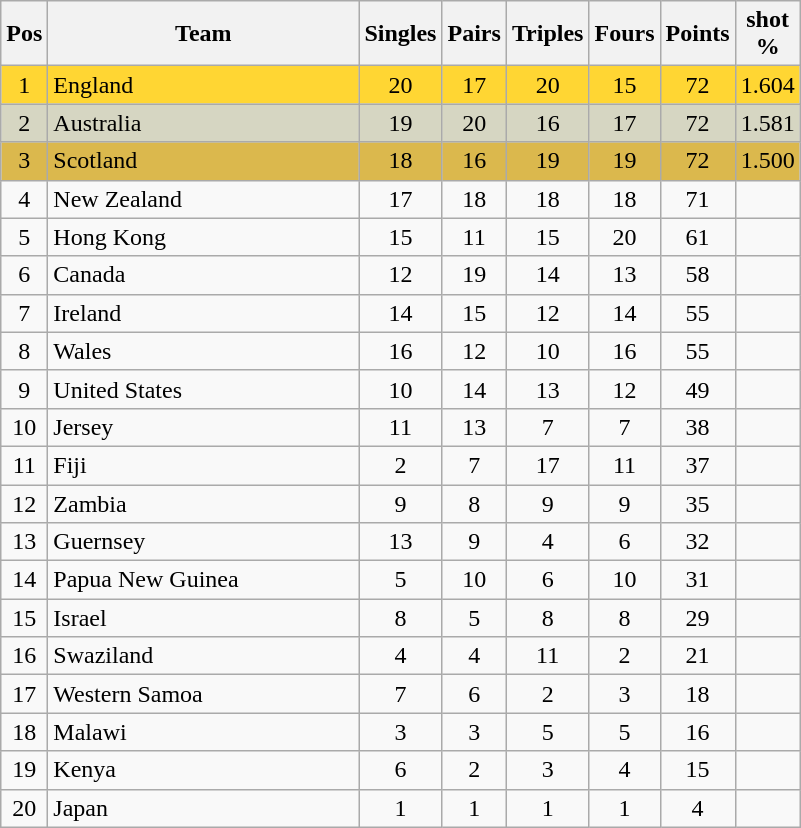<table class="wikitable" style="font-size: 100%">
<tr>
<th width=20>Pos</th>
<th width=200>Team</th>
<th width=20>Singles</th>
<th width=20>Pairs</th>
<th width=20>Triples</th>
<th width=20>Fours</th>
<th width=20>Points</th>
<th width=20>shot %</th>
</tr>
<tr align=center style="background: #FFD633;">
<td>1</td>
<td align="left"> England</td>
<td>20</td>
<td>17</td>
<td>20</td>
<td>15</td>
<td>72</td>
<td>1.604</td>
</tr>
<tr align=center style="background: #D6D6C2;">
<td>2</td>
<td align="left"> Australia</td>
<td>19</td>
<td>20</td>
<td>16</td>
<td>17</td>
<td>72</td>
<td>1.581</td>
</tr>
<tr align=center style="background: #DBB84D;">
<td>3</td>
<td align="left"> Scotland</td>
<td>18</td>
<td>16</td>
<td>19</td>
<td>19</td>
<td>72</td>
<td>1.500</td>
</tr>
<tr align=center>
<td>4</td>
<td align="left"> New Zealand</td>
<td>17</td>
<td>18</td>
<td>18</td>
<td>18</td>
<td>71</td>
<td></td>
</tr>
<tr align=center>
<td>5</td>
<td align="left"> Hong Kong</td>
<td>15</td>
<td>11</td>
<td>15</td>
<td>20</td>
<td>61</td>
<td></td>
</tr>
<tr align=center>
<td>6</td>
<td align="left"> Canada</td>
<td>12</td>
<td>19</td>
<td>14</td>
<td>13</td>
<td>58</td>
<td></td>
</tr>
<tr align=center>
<td>7</td>
<td align="left"> Ireland</td>
<td>14</td>
<td>15</td>
<td>12</td>
<td>14</td>
<td>55</td>
<td></td>
</tr>
<tr align=center>
<td>8</td>
<td align="left"> Wales</td>
<td>16</td>
<td>12</td>
<td>10</td>
<td>16</td>
<td>55</td>
<td></td>
</tr>
<tr align=center>
<td>9</td>
<td align="left"> United States</td>
<td>10</td>
<td>14</td>
<td>13</td>
<td>12</td>
<td>49</td>
<td></td>
</tr>
<tr align=center>
<td>10</td>
<td align="left"> Jersey</td>
<td>11</td>
<td>13</td>
<td>7</td>
<td>7</td>
<td>38</td>
<td></td>
</tr>
<tr align=center>
<td>11</td>
<td align="left"> Fiji</td>
<td>2</td>
<td>7</td>
<td>17</td>
<td>11</td>
<td>37</td>
<td></td>
</tr>
<tr align=center>
<td>12</td>
<td align="left">  Zambia</td>
<td>9</td>
<td>8</td>
<td>9</td>
<td>9</td>
<td>35</td>
<td></td>
</tr>
<tr align=center>
<td>13</td>
<td align="left"> Guernsey</td>
<td>13</td>
<td>9</td>
<td>4</td>
<td>6</td>
<td>32</td>
<td></td>
</tr>
<tr align=center>
<td>14</td>
<td align="left"> Papua New Guinea</td>
<td>5</td>
<td>10</td>
<td>6</td>
<td>10</td>
<td>31</td>
<td></td>
</tr>
<tr align=center>
<td>15</td>
<td align="left"> Israel</td>
<td>8</td>
<td>5</td>
<td>8</td>
<td>8</td>
<td>29</td>
<td></td>
</tr>
<tr align=center>
<td>16</td>
<td align="left"> Swaziland</td>
<td>4</td>
<td>4</td>
<td>11</td>
<td>2</td>
<td>21</td>
<td></td>
</tr>
<tr align=center>
<td>17</td>
<td align="left"> Western Samoa</td>
<td>7</td>
<td>6</td>
<td>2</td>
<td>3</td>
<td>18</td>
<td></td>
</tr>
<tr align=center>
<td>18</td>
<td align="left"> Malawi</td>
<td>3</td>
<td>3</td>
<td>5</td>
<td>5</td>
<td>16</td>
<td></td>
</tr>
<tr align=center>
<td>19</td>
<td align="left"> Kenya</td>
<td>6</td>
<td>2</td>
<td>3</td>
<td>4</td>
<td>15</td>
<td></td>
</tr>
<tr align=center>
<td>20</td>
<td align="left"> Japan</td>
<td>1</td>
<td>1</td>
<td>1</td>
<td>1</td>
<td>4</td>
<td></td>
</tr>
</table>
